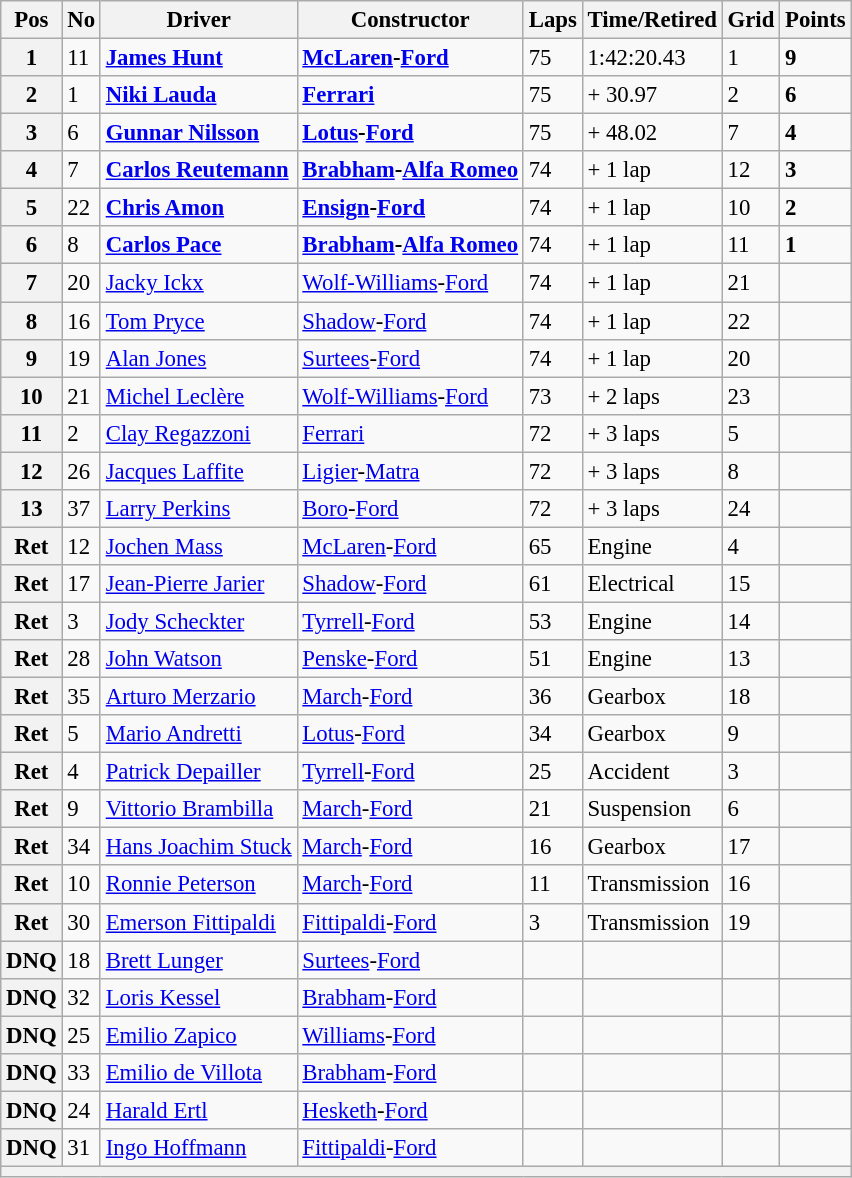<table class="wikitable" style="font-size: 95%">
<tr>
<th>Pos</th>
<th>No</th>
<th>Driver</th>
<th>Constructor</th>
<th>Laps</th>
<th>Time/Retired</th>
<th>Grid</th>
<th>Points</th>
</tr>
<tr>
<th>1</th>
<td>11</td>
<td> <strong><a href='#'>James Hunt</a></strong></td>
<td><strong><a href='#'>McLaren</a>-<a href='#'>Ford</a></strong></td>
<td>75</td>
<td>1:42:20.43</td>
<td>1</td>
<td><strong>9</strong></td>
</tr>
<tr>
<th>2</th>
<td>1</td>
<td> <strong><a href='#'>Niki Lauda</a></strong></td>
<td><strong><a href='#'>Ferrari</a></strong></td>
<td>75</td>
<td>+ 30.97</td>
<td>2</td>
<td><strong>6</strong></td>
</tr>
<tr>
<th>3</th>
<td>6</td>
<td> <strong><a href='#'>Gunnar Nilsson</a></strong></td>
<td><strong><a href='#'>Lotus</a>-<a href='#'>Ford</a></strong></td>
<td>75</td>
<td>+ 48.02</td>
<td>7</td>
<td><strong>4</strong></td>
</tr>
<tr>
<th>4</th>
<td>7</td>
<td> <strong><a href='#'>Carlos Reutemann</a></strong></td>
<td><strong><a href='#'>Brabham</a>-<a href='#'>Alfa Romeo</a></strong></td>
<td>74</td>
<td>+ 1 lap</td>
<td>12</td>
<td><strong>3</strong></td>
</tr>
<tr>
<th>5</th>
<td>22</td>
<td> <strong><a href='#'>Chris Amon</a></strong></td>
<td><strong><a href='#'>Ensign</a>-<a href='#'>Ford</a></strong></td>
<td>74</td>
<td>+ 1 lap</td>
<td>10</td>
<td><strong>2</strong></td>
</tr>
<tr>
<th>6</th>
<td>8</td>
<td> <strong><a href='#'>Carlos Pace</a></strong></td>
<td><strong><a href='#'>Brabham</a>-<a href='#'>Alfa Romeo</a></strong></td>
<td>74</td>
<td>+ 1 lap</td>
<td>11</td>
<td><strong>1</strong></td>
</tr>
<tr>
<th>7</th>
<td>20</td>
<td> <a href='#'>Jacky Ickx</a></td>
<td><a href='#'>Wolf-Williams</a>-<a href='#'>Ford</a></td>
<td>74</td>
<td>+ 1 lap</td>
<td>21</td>
<td></td>
</tr>
<tr>
<th>8</th>
<td>16</td>
<td> <a href='#'>Tom Pryce</a></td>
<td><a href='#'>Shadow</a>-<a href='#'>Ford</a></td>
<td>74</td>
<td>+ 1 lap</td>
<td>22</td>
<td></td>
</tr>
<tr>
<th>9</th>
<td>19</td>
<td> <a href='#'>Alan Jones</a></td>
<td><a href='#'>Surtees</a>-<a href='#'>Ford</a></td>
<td>74</td>
<td>+ 1 lap</td>
<td>20</td>
<td></td>
</tr>
<tr>
<th>10</th>
<td>21</td>
<td> <a href='#'>Michel Leclère</a></td>
<td><a href='#'>Wolf-Williams</a>-<a href='#'>Ford</a></td>
<td>73</td>
<td>+ 2 laps</td>
<td>23</td>
<td></td>
</tr>
<tr>
<th>11</th>
<td>2</td>
<td> <a href='#'>Clay Regazzoni</a></td>
<td><a href='#'>Ferrari</a></td>
<td>72</td>
<td>+ 3 laps</td>
<td>5</td>
<td></td>
</tr>
<tr>
<th>12</th>
<td>26</td>
<td> <a href='#'>Jacques Laffite</a></td>
<td><a href='#'>Ligier</a>-<a href='#'>Matra</a></td>
<td>72</td>
<td>+ 3 laps</td>
<td>8</td>
<td></td>
</tr>
<tr>
<th>13</th>
<td>37</td>
<td> <a href='#'>Larry Perkins</a></td>
<td><a href='#'>Boro</a>-<a href='#'>Ford</a></td>
<td>72</td>
<td>+ 3 laps</td>
<td>24</td>
<td></td>
</tr>
<tr>
<th>Ret</th>
<td>12</td>
<td> <a href='#'>Jochen Mass</a></td>
<td><a href='#'>McLaren</a>-<a href='#'>Ford</a></td>
<td>65</td>
<td>Engine</td>
<td>4</td>
<td></td>
</tr>
<tr>
<th>Ret</th>
<td>17</td>
<td> <a href='#'>Jean-Pierre Jarier</a></td>
<td><a href='#'>Shadow</a>-<a href='#'>Ford</a></td>
<td>61</td>
<td>Electrical</td>
<td>15</td>
<td></td>
</tr>
<tr>
<th>Ret</th>
<td>3</td>
<td> <a href='#'>Jody Scheckter</a></td>
<td><a href='#'>Tyrrell</a>-<a href='#'>Ford</a></td>
<td>53</td>
<td>Engine</td>
<td>14</td>
<td></td>
</tr>
<tr>
<th>Ret</th>
<td>28</td>
<td> <a href='#'>John Watson</a></td>
<td><a href='#'>Penske</a>-<a href='#'>Ford</a></td>
<td>51</td>
<td>Engine</td>
<td>13</td>
<td></td>
</tr>
<tr>
<th>Ret</th>
<td>35</td>
<td> <a href='#'>Arturo Merzario</a></td>
<td><a href='#'>March</a>-<a href='#'>Ford</a></td>
<td>36</td>
<td>Gearbox</td>
<td>18</td>
<td></td>
</tr>
<tr>
<th>Ret</th>
<td>5</td>
<td> <a href='#'>Mario Andretti</a></td>
<td><a href='#'>Lotus</a>-<a href='#'>Ford</a></td>
<td>34</td>
<td>Gearbox</td>
<td>9</td>
<td></td>
</tr>
<tr>
<th>Ret</th>
<td>4</td>
<td> <a href='#'>Patrick Depailler</a></td>
<td><a href='#'>Tyrrell</a>-<a href='#'>Ford</a></td>
<td>25</td>
<td>Accident</td>
<td>3</td>
<td></td>
</tr>
<tr>
<th>Ret</th>
<td>9</td>
<td> <a href='#'>Vittorio Brambilla</a></td>
<td><a href='#'>March</a>-<a href='#'>Ford</a></td>
<td>21</td>
<td>Suspension</td>
<td>6</td>
<td></td>
</tr>
<tr>
<th>Ret</th>
<td>34</td>
<td> <a href='#'>Hans Joachim Stuck</a></td>
<td><a href='#'>March</a>-<a href='#'>Ford</a></td>
<td>16</td>
<td>Gearbox</td>
<td>17</td>
<td></td>
</tr>
<tr>
<th>Ret</th>
<td>10</td>
<td> <a href='#'>Ronnie Peterson</a></td>
<td><a href='#'>March</a>-<a href='#'>Ford</a></td>
<td>11</td>
<td>Transmission</td>
<td>16</td>
<td></td>
</tr>
<tr>
<th>Ret</th>
<td>30</td>
<td> <a href='#'>Emerson Fittipaldi</a></td>
<td><a href='#'>Fittipaldi</a>-<a href='#'>Ford</a></td>
<td>3</td>
<td>Transmission</td>
<td>19</td>
<td></td>
</tr>
<tr>
<th>DNQ</th>
<td>18</td>
<td> <a href='#'>Brett Lunger</a></td>
<td><a href='#'>Surtees</a>-<a href='#'>Ford</a></td>
<td></td>
<td></td>
<td></td>
<td></td>
</tr>
<tr>
<th>DNQ</th>
<td>32</td>
<td> <a href='#'>Loris Kessel</a></td>
<td><a href='#'>Brabham</a>-<a href='#'>Ford</a></td>
<td></td>
<td></td>
<td></td>
<td></td>
</tr>
<tr>
<th>DNQ</th>
<td>25</td>
<td> <a href='#'>Emilio Zapico</a></td>
<td><a href='#'>Williams</a>-<a href='#'>Ford</a></td>
<td></td>
<td></td>
<td></td>
<td></td>
</tr>
<tr>
<th>DNQ</th>
<td>33</td>
<td> <a href='#'>Emilio de Villota</a></td>
<td><a href='#'>Brabham</a>-<a href='#'>Ford</a></td>
<td></td>
<td></td>
<td></td>
<td></td>
</tr>
<tr>
<th>DNQ</th>
<td>24</td>
<td> <a href='#'>Harald Ertl</a></td>
<td><a href='#'>Hesketh</a>-<a href='#'>Ford</a></td>
<td></td>
<td></td>
<td></td>
<td></td>
</tr>
<tr>
<th>DNQ</th>
<td>31</td>
<td> <a href='#'>Ingo Hoffmann</a></td>
<td><a href='#'>Fittipaldi</a>-<a href='#'>Ford</a></td>
<td></td>
<td></td>
<td></td>
<td></td>
</tr>
<tr>
<th colspan="8"></th>
</tr>
</table>
